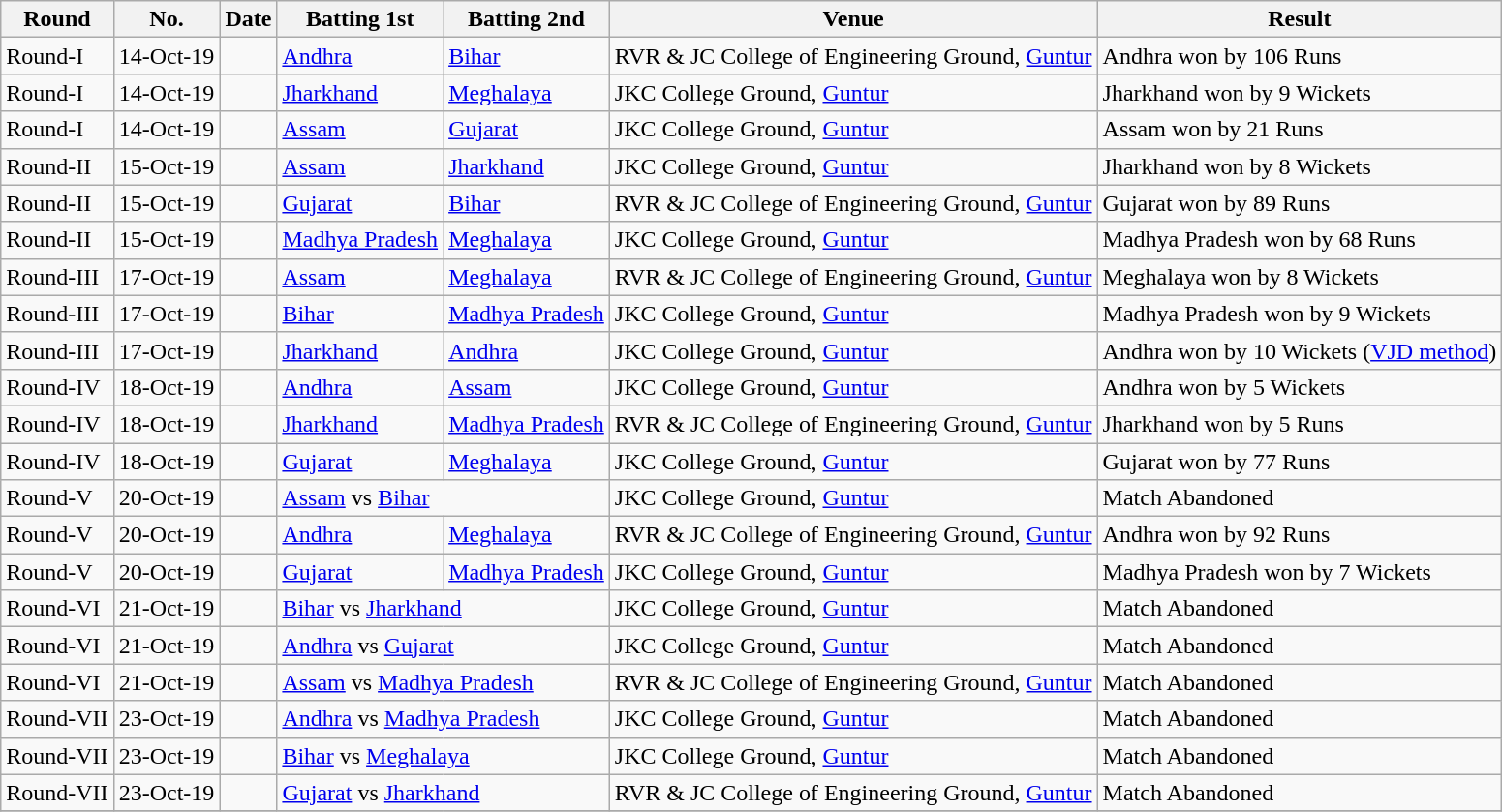<table class="wikitable collapsible sortable collapsed">
<tr>
<th>Round</th>
<th>No.</th>
<th>Date</th>
<th>Batting 1st</th>
<th>Batting 2nd</th>
<th>Venue</th>
<th>Result</th>
</tr>
<tr>
<td>Round-I</td>
<td>14-Oct-19</td>
<td></td>
<td><a href='#'>Andhra</a></td>
<td><a href='#'>Bihar</a></td>
<td>RVR & JC College of Engineering Ground, <a href='#'>Guntur</a></td>
<td>Andhra won by 106 Runs</td>
</tr>
<tr>
<td>Round-I</td>
<td>14-Oct-19</td>
<td></td>
<td><a href='#'>Jharkhand</a></td>
<td><a href='#'>Meghalaya</a></td>
<td>JKC College Ground, <a href='#'>Guntur</a></td>
<td>Jharkhand won by 9 Wickets</td>
</tr>
<tr>
<td>Round-I</td>
<td>14-Oct-19</td>
<td></td>
<td><a href='#'>Assam</a></td>
<td><a href='#'>Gujarat</a></td>
<td>JKC College Ground, <a href='#'>Guntur</a></td>
<td>Assam won by 21 Runs</td>
</tr>
<tr>
<td>Round-II</td>
<td>15-Oct-19</td>
<td></td>
<td><a href='#'>Assam</a></td>
<td><a href='#'>Jharkhand</a></td>
<td>JKC College Ground, <a href='#'>Guntur</a></td>
<td>Jharkhand won by 8 Wickets</td>
</tr>
<tr>
<td>Round-II</td>
<td>15-Oct-19</td>
<td></td>
<td><a href='#'>Gujarat</a></td>
<td><a href='#'>Bihar</a></td>
<td>RVR & JC College of Engineering Ground, <a href='#'>Guntur</a></td>
<td>Gujarat won by 89 Runs</td>
</tr>
<tr>
<td>Round-II</td>
<td>15-Oct-19</td>
<td></td>
<td><a href='#'>Madhya Pradesh</a></td>
<td><a href='#'>Meghalaya</a></td>
<td>JKC College Ground, <a href='#'>Guntur</a></td>
<td>Madhya Pradesh won by 68 Runs</td>
</tr>
<tr>
<td>Round-III</td>
<td>17-Oct-19</td>
<td></td>
<td><a href='#'>Assam</a></td>
<td><a href='#'>Meghalaya</a></td>
<td>RVR & JC College of Engineering Ground, <a href='#'>Guntur</a></td>
<td>Meghalaya won by 8 Wickets</td>
</tr>
<tr>
<td>Round-III</td>
<td>17-Oct-19</td>
<td></td>
<td><a href='#'>Bihar</a></td>
<td><a href='#'>Madhya Pradesh</a></td>
<td>JKC College Ground, <a href='#'>Guntur</a></td>
<td>Madhya Pradesh won by 9 Wickets</td>
</tr>
<tr>
<td>Round-III</td>
<td>17-Oct-19</td>
<td></td>
<td><a href='#'>Jharkhand</a></td>
<td><a href='#'>Andhra</a></td>
<td>JKC College Ground, <a href='#'>Guntur</a></td>
<td>Andhra won by 10 Wickets (<a href='#'>VJD method</a>)</td>
</tr>
<tr>
<td>Round-IV</td>
<td>18-Oct-19</td>
<td></td>
<td><a href='#'>Andhra</a></td>
<td><a href='#'>Assam</a></td>
<td>JKC College Ground, <a href='#'>Guntur</a></td>
<td>Andhra won by 5 Wickets</td>
</tr>
<tr>
<td>Round-IV</td>
<td>18-Oct-19</td>
<td></td>
<td><a href='#'>Jharkhand</a></td>
<td><a href='#'>Madhya Pradesh</a></td>
<td>RVR & JC College of Engineering Ground, <a href='#'>Guntur</a></td>
<td>Jharkhand won by 5 Runs</td>
</tr>
<tr>
<td>Round-IV</td>
<td>18-Oct-19</td>
<td></td>
<td><a href='#'>Gujarat</a></td>
<td><a href='#'>Meghalaya</a></td>
<td>JKC College Ground, <a href='#'>Guntur</a></td>
<td>Gujarat won by 77 Runs</td>
</tr>
<tr>
<td>Round-V</td>
<td>20-Oct-19</td>
<td></td>
<td colspan="2"><a href='#'>Assam</a> vs <a href='#'>Bihar</a></td>
<td>JKC College Ground, <a href='#'>Guntur</a></td>
<td>Match Abandoned</td>
</tr>
<tr>
<td>Round-V</td>
<td>20-Oct-19</td>
<td></td>
<td><a href='#'>Andhra</a></td>
<td><a href='#'>Meghalaya</a></td>
<td>RVR & JC College of Engineering Ground, <a href='#'>Guntur</a></td>
<td>Andhra won by 92 Runs</td>
</tr>
<tr>
<td>Round-V</td>
<td>20-Oct-19</td>
<td></td>
<td><a href='#'>Gujarat</a></td>
<td><a href='#'>Madhya Pradesh</a></td>
<td>JKC College Ground, <a href='#'>Guntur</a></td>
<td>Madhya Pradesh won by 7 Wickets</td>
</tr>
<tr>
<td>Round-VI</td>
<td>21-Oct-19</td>
<td></td>
<td colspan="2"><a href='#'>Bihar</a> vs <a href='#'>Jharkhand</a></td>
<td>JKC College Ground, <a href='#'>Guntur</a></td>
<td>Match Abandoned</td>
</tr>
<tr>
<td>Round-VI</td>
<td>21-Oct-19</td>
<td></td>
<td colspan="2"><a href='#'>Andhra</a> vs <a href='#'>Gujarat</a></td>
<td>JKC College Ground, <a href='#'>Guntur</a></td>
<td>Match Abandoned</td>
</tr>
<tr>
<td>Round-VI</td>
<td>21-Oct-19</td>
<td></td>
<td colspan="2"><a href='#'>Assam</a> vs <a href='#'>Madhya Pradesh</a></td>
<td>RVR & JC College of Engineering Ground, <a href='#'>Guntur</a></td>
<td>Match Abandoned</td>
</tr>
<tr>
<td>Round-VII</td>
<td>23-Oct-19</td>
<td></td>
<td colspan="2"><a href='#'>Andhra</a> vs <a href='#'>Madhya Pradesh</a></td>
<td>JKC College Ground, <a href='#'>Guntur</a></td>
<td>Match Abandoned</td>
</tr>
<tr>
<td>Round-VII</td>
<td>23-Oct-19</td>
<td></td>
<td colspan="2"><a href='#'>Bihar</a> vs <a href='#'>Meghalaya</a></td>
<td>JKC College Ground, <a href='#'>Guntur</a></td>
<td>Match Abandoned</td>
</tr>
<tr>
<td>Round-VII</td>
<td>23-Oct-19</td>
<td></td>
<td colspan="2"><a href='#'>Gujarat</a> vs <a href='#'>Jharkhand</a></td>
<td>RVR & JC College of Engineering Ground, <a href='#'>Guntur</a></td>
<td>Match Abandoned</td>
</tr>
<tr>
</tr>
</table>
